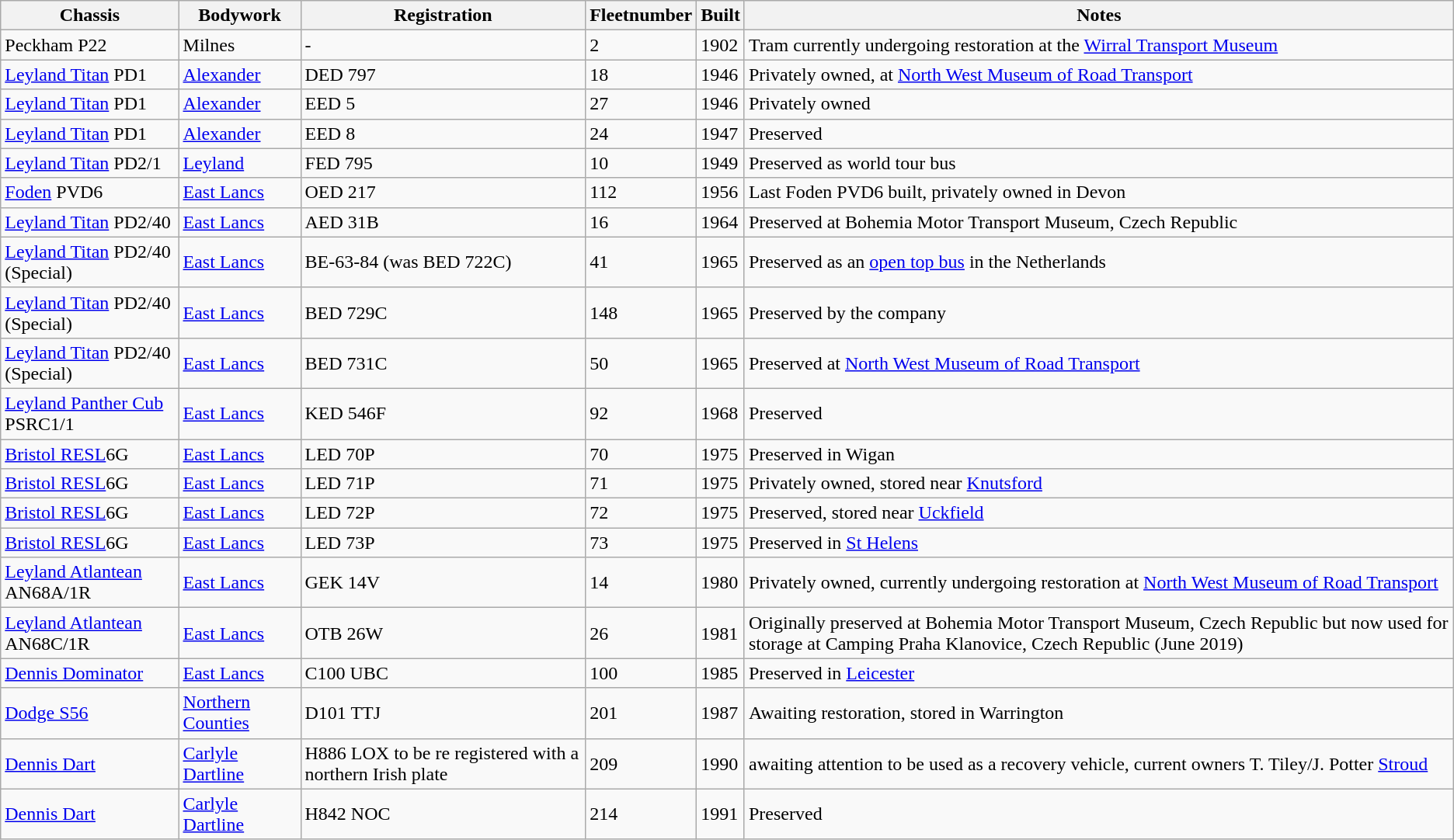<table class="wikitable">
<tr>
<th>Chassis</th>
<th>Bodywork</th>
<th>Registration</th>
<th>Fleetnumber</th>
<th>Built</th>
<th>Notes</th>
</tr>
<tr>
<td>Peckham P22</td>
<td>Milnes</td>
<td>-</td>
<td>2</td>
<td>1902</td>
<td>Tram currently undergoing restoration at the <a href='#'>Wirral Transport Museum</a></td>
</tr>
<tr>
<td><a href='#'>Leyland Titan</a> PD1</td>
<td><a href='#'>Alexander</a></td>
<td>DED 797</td>
<td>18</td>
<td>1946</td>
<td>Privately owned, at <a href='#'>North West Museum of Road Transport</a></td>
</tr>
<tr>
<td><a href='#'>Leyland Titan</a> PD1</td>
<td><a href='#'>Alexander</a></td>
<td>EED 5</td>
<td>27</td>
<td>1946</td>
<td>Privately owned</td>
</tr>
<tr>
<td><a href='#'>Leyland Titan</a> PD1</td>
<td><a href='#'>Alexander</a></td>
<td>EED 8</td>
<td>24</td>
<td>1947</td>
<td>Preserved</td>
</tr>
<tr>
<td><a href='#'>Leyland Titan</a> PD2/1</td>
<td><a href='#'>Leyland</a></td>
<td>FED 795</td>
<td>10</td>
<td>1949</td>
<td>Preserved as world tour bus</td>
</tr>
<tr>
<td><a href='#'>Foden</a> PVD6</td>
<td><a href='#'>East Lancs</a></td>
<td>OED 217</td>
<td>112</td>
<td>1956</td>
<td>Last Foden PVD6 built, privately owned in Devon</td>
</tr>
<tr>
<td><a href='#'>Leyland Titan</a> PD2/40</td>
<td><a href='#'>East Lancs</a></td>
<td>AED 31B</td>
<td>16</td>
<td>1964</td>
<td>Preserved at Bohemia Motor Transport Museum, Czech Republic</td>
</tr>
<tr>
<td><a href='#'>Leyland Titan</a> PD2/40 (Special)</td>
<td><a href='#'>East Lancs</a></td>
<td>BE-63-84 (was BED 722C)</td>
<td>41</td>
<td>1965</td>
<td>Preserved as an <a href='#'>open top bus</a> in the Netherlands</td>
</tr>
<tr>
<td><a href='#'>Leyland Titan</a> PD2/40 (Special)</td>
<td><a href='#'>East Lancs</a></td>
<td>BED 729C</td>
<td>148</td>
<td>1965</td>
<td>Preserved by the company</td>
</tr>
<tr>
<td><a href='#'>Leyland Titan</a> PD2/40 (Special)</td>
<td><a href='#'>East Lancs</a></td>
<td>BED 731C</td>
<td>50</td>
<td>1965</td>
<td>Preserved at <a href='#'>North West Museum of Road Transport</a></td>
</tr>
<tr>
<td><a href='#'>Leyland Panther Cub</a> PSRC1/1</td>
<td><a href='#'>East Lancs</a></td>
<td>KED 546F</td>
<td>92</td>
<td>1968</td>
<td>Preserved</td>
</tr>
<tr>
<td><a href='#'>Bristol RESL</a>6G</td>
<td><a href='#'>East Lancs</a></td>
<td>LED 70P</td>
<td>70</td>
<td>1975</td>
<td>Preserved in Wigan</td>
</tr>
<tr>
<td><a href='#'>Bristol RESL</a>6G</td>
<td><a href='#'>East Lancs</a></td>
<td>LED 71P</td>
<td>71</td>
<td>1975</td>
<td>Privately owned, stored near <a href='#'>Knutsford</a></td>
</tr>
<tr>
<td><a href='#'>Bristol RESL</a>6G</td>
<td><a href='#'>East Lancs</a></td>
<td>LED 72P</td>
<td>72</td>
<td>1975</td>
<td>Preserved, stored near <a href='#'>Uckfield</a></td>
</tr>
<tr>
<td><a href='#'>Bristol RESL</a>6G</td>
<td><a href='#'>East Lancs</a></td>
<td>LED 73P</td>
<td>73</td>
<td>1975</td>
<td>Preserved in <a href='#'>St Helens</a></td>
</tr>
<tr>
<td><a href='#'>Leyland Atlantean</a> AN68A/1R</td>
<td><a href='#'>East Lancs</a></td>
<td>GEK 14V</td>
<td>14</td>
<td>1980</td>
<td>Privately owned, currently undergoing restoration at <a href='#'>North West Museum of Road Transport</a></td>
</tr>
<tr>
<td><a href='#'>Leyland Atlantean</a> AN68C/1R</td>
<td><a href='#'>East Lancs</a></td>
<td>OTB 26W</td>
<td>26</td>
<td>1981</td>
<td>Originally preserved at Bohemia Motor Transport Museum, Czech Republic but now used for storage at Camping Praha Klanovice, Czech Republic (June 2019)</td>
</tr>
<tr>
<td><a href='#'>Dennis Dominator</a></td>
<td><a href='#'>East Lancs</a></td>
<td>C100 UBC</td>
<td>100</td>
<td>1985</td>
<td>Preserved in <a href='#'>Leicester</a></td>
</tr>
<tr>
<td><a href='#'>Dodge S56</a></td>
<td><a href='#'>Northern Counties</a></td>
<td>D101 TTJ</td>
<td>201</td>
<td>1987</td>
<td>Awaiting restoration, stored in Warrington</td>
</tr>
<tr>
<td><a href='#'>Dennis Dart</a></td>
<td><a href='#'>Carlyle Dartline</a></td>
<td>H886 LOX to be re registered with a northern Irish plate</td>
<td>209</td>
<td>1990</td>
<td>awaiting attention to be used as a recovery vehicle, current owners T. Tiley/J. Potter <a href='#'>Stroud</a></td>
</tr>
<tr>
<td><a href='#'>Dennis Dart</a></td>
<td><a href='#'>Carlyle Dartline</a></td>
<td>H842 NOC</td>
<td>214</td>
<td>1991</td>
<td>Preserved</td>
</tr>
</table>
